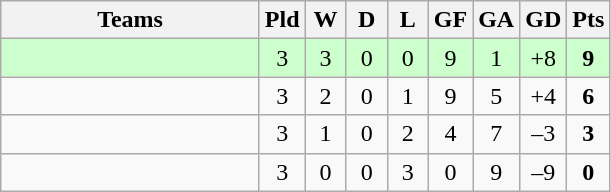<table class="wikitable" style="text-align: center;">
<tr>
<th width=165>Teams</th>
<th width=20>Pld</th>
<th width=20>W</th>
<th width=20>D</th>
<th width=20>L</th>
<th width=20>GF</th>
<th width=20>GA</th>
<th width=20>GD</th>
<th width=20>Pts</th>
</tr>
<tr align=center style="background:#ccffcc;">
<td style="text-align:left;"></td>
<td>3</td>
<td>3</td>
<td>0</td>
<td>0</td>
<td>9</td>
<td>1</td>
<td>+8</td>
<td><strong>9</strong></td>
</tr>
<tr align=center>
<td style="text-align:left;"></td>
<td>3</td>
<td>2</td>
<td>0</td>
<td>1</td>
<td>9</td>
<td>5</td>
<td>+4</td>
<td><strong>6</strong></td>
</tr>
<tr align=center>
<td style="text-align:left;"></td>
<td>3</td>
<td>1</td>
<td>0</td>
<td>2</td>
<td>4</td>
<td>7</td>
<td>–3</td>
<td><strong>3</strong></td>
</tr>
<tr align=center>
<td style="text-align:left;"></td>
<td>3</td>
<td>0</td>
<td>0</td>
<td>3</td>
<td>0</td>
<td>9</td>
<td>–9</td>
<td><strong>0</strong></td>
</tr>
</table>
